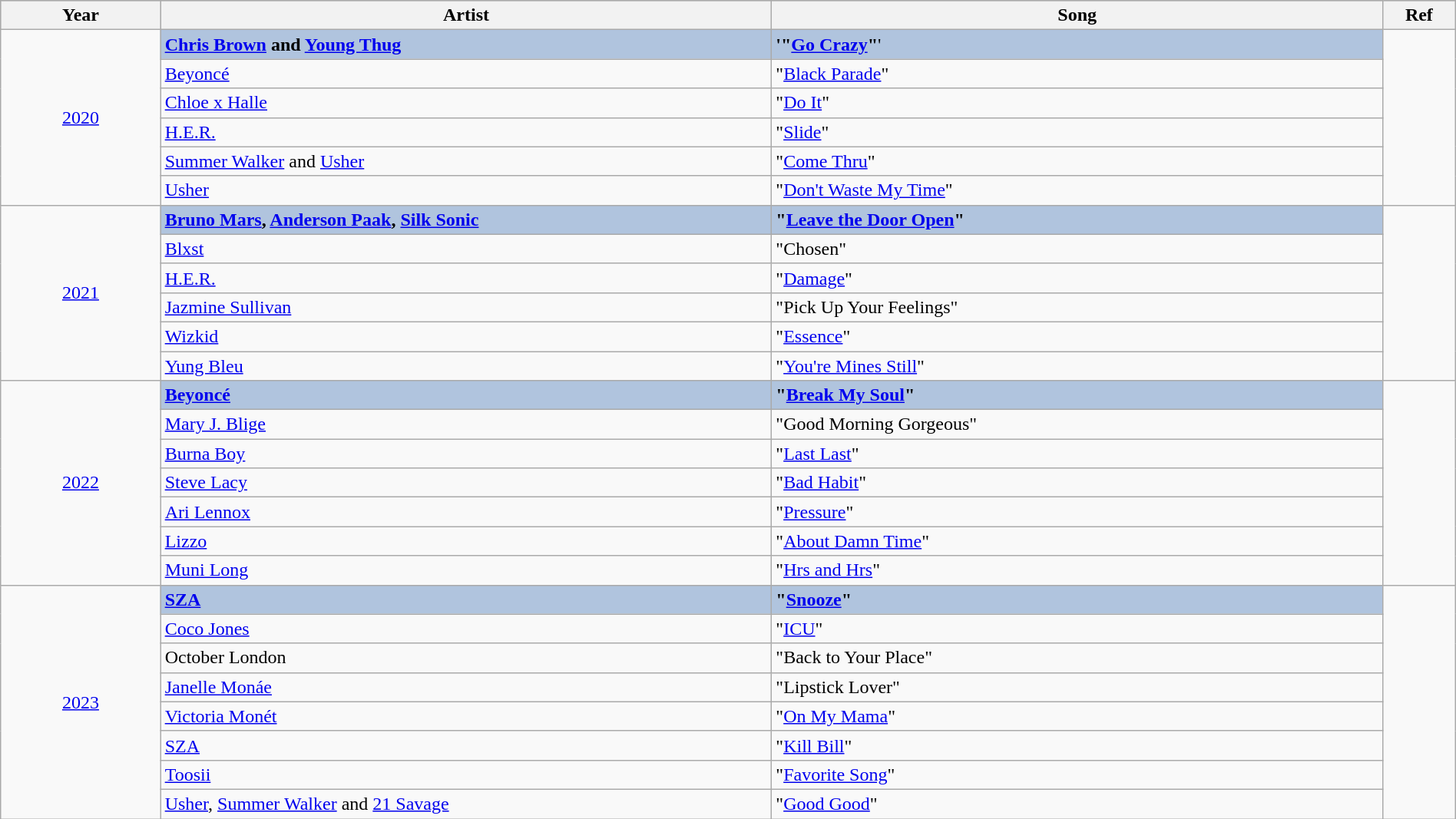<table class="wikitable" style="width:100%;">
<tr style="background:#bebebe;">
<th style="width:11%;">Year</th>
<th style="width:42%;">Artist</th>
<th style="width:42%;">Song</th>
<th style="width:5%;">Ref</th>
</tr>
<tr>
<td rowspan="6" align="center"><a href='#'>2020</a></td>
<td style="background:#B0C4DE"><strong><a href='#'>Chris Brown</a> and <a href='#'>Young Thug</a></strong></td>
<td style="background:#B0C4DE"><strong>'"<a href='#'>Go Crazy</a>"</strong>'</td>
<td rowspan="6" align="center"></td>
</tr>
<tr>
<td><a href='#'>Beyoncé</a></td>
<td>"<a href='#'>Black Parade</a>"</td>
</tr>
<tr>
<td><a href='#'>Chloe x Halle</a></td>
<td>"<a href='#'>Do It</a>"</td>
</tr>
<tr>
<td><a href='#'>H.E.R.</a> </td>
<td>"<a href='#'>Slide</a>"</td>
</tr>
<tr>
<td><a href='#'>Summer Walker</a> and <a href='#'>Usher</a></td>
<td>"<a href='#'>Come Thru</a>"</td>
</tr>
<tr>
<td><a href='#'>Usher</a> </td>
<td>"<a href='#'>Don't Waste My Time</a>"</td>
</tr>
<tr>
<td rowspan="6" align="center"><a href='#'>2021</a></td>
<td style="background:#B0C4DE"><strong><a href='#'>Bruno Mars</a>, <a href='#'>Anderson Paak</a>, <a href='#'>Silk Sonic</a></strong></td>
<td style="background:#B0C4DE"><strong>"<a href='#'>Leave the Door Open</a>"</strong></td>
<td rowspan="6" align="center"></td>
</tr>
<tr>
<td><a href='#'>Blxst</a> </td>
<td>"Chosen"</td>
</tr>
<tr>
<td><a href='#'>H.E.R.</a></td>
<td>"<a href='#'>Damage</a>"</td>
</tr>
<tr>
<td><a href='#'>Jazmine Sullivan</a></td>
<td>"Pick Up Your Feelings"</td>
</tr>
<tr>
<td><a href='#'>Wizkid</a> </td>
<td>"<a href='#'>Essence</a>"</td>
</tr>
<tr>
<td><a href='#'>Yung Bleu</a> </td>
<td>"<a href='#'>You're Mines Still</a>"</td>
</tr>
<tr>
<td rowspan="7" align="center"><a href='#'>2022</a></td>
<td style="background:#B0C4DE"><strong><a href='#'>Beyoncé</a></strong></td>
<td style="background:#B0C4DE"><strong>"<a href='#'>Break My Soul</a>"</strong></td>
<td rowspan="7" align="center"></td>
</tr>
<tr>
<td><a href='#'>Mary J. Blige</a></td>
<td>"Good Morning Gorgeous"</td>
</tr>
<tr>
<td><a href='#'>Burna Boy</a></td>
<td>"<a href='#'>Last Last</a>"</td>
</tr>
<tr>
<td><a href='#'>Steve Lacy</a></td>
<td>"<a href='#'>Bad Habit</a>"</td>
</tr>
<tr>
<td><a href='#'>Ari Lennox</a></td>
<td>"<a href='#'>Pressure</a>"</td>
</tr>
<tr>
<td><a href='#'>Lizzo</a></td>
<td>"<a href='#'>About Damn Time</a>"</td>
</tr>
<tr>
<td><a href='#'>Muni Long</a></td>
<td>"<a href='#'>Hrs and Hrs</a>"</td>
</tr>
<tr>
<td rowspan="8" align="center"><a href='#'>2023</a></td>
<td style="background:#B0C4DE"><strong><a href='#'>SZA</a></strong></td>
<td style="background:#B0C4DE"><strong>"<a href='#'>Snooze</a>"</strong></td>
<td rowspan="8" align="center"></td>
</tr>
<tr>
<td><a href='#'>Coco Jones</a></td>
<td>"<a href='#'>ICU</a>"</td>
</tr>
<tr>
<td>October London</td>
<td>"Back to Your Place"</td>
</tr>
<tr>
<td><a href='#'>Janelle Monáe</a></td>
<td>"Lipstick Lover"</td>
</tr>
<tr>
<td><a href='#'>Victoria Monét</a></td>
<td>"<a href='#'>On My Mama</a>"</td>
</tr>
<tr>
<td><a href='#'>SZA</a></td>
<td>"<a href='#'>Kill Bill</a>"</td>
</tr>
<tr>
<td><a href='#'>Toosii</a></td>
<td>"<a href='#'>Favorite Song</a>"</td>
</tr>
<tr>
<td><a href='#'>Usher</a>, <a href='#'>Summer Walker</a> and <a href='#'>21 Savage</a></td>
<td>"<a href='#'>Good Good</a>"</td>
</tr>
</table>
